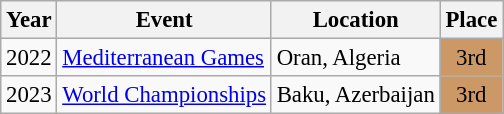<table class="wikitable" style="text-align:center; font-size:95%;">
<tr>
<th align=center>Year</th>
<th>Event</th>
<th>Location</th>
<th>Place</th>
</tr>
<tr>
<td>2022</td>
<td align="left"><a href='#'>Mediterranean Games</a></td>
<td align="left">Oran, Algeria</td>
<td align="center" bgcolor="cc9966">3rd</td>
</tr>
<tr>
<td>2023</td>
<td align="left"><a href='#'>World Championships</a></td>
<td align="left">Baku, Azerbaijan</td>
<td align="center" bgcolor="cc9966">3rd</td>
</tr>
</table>
